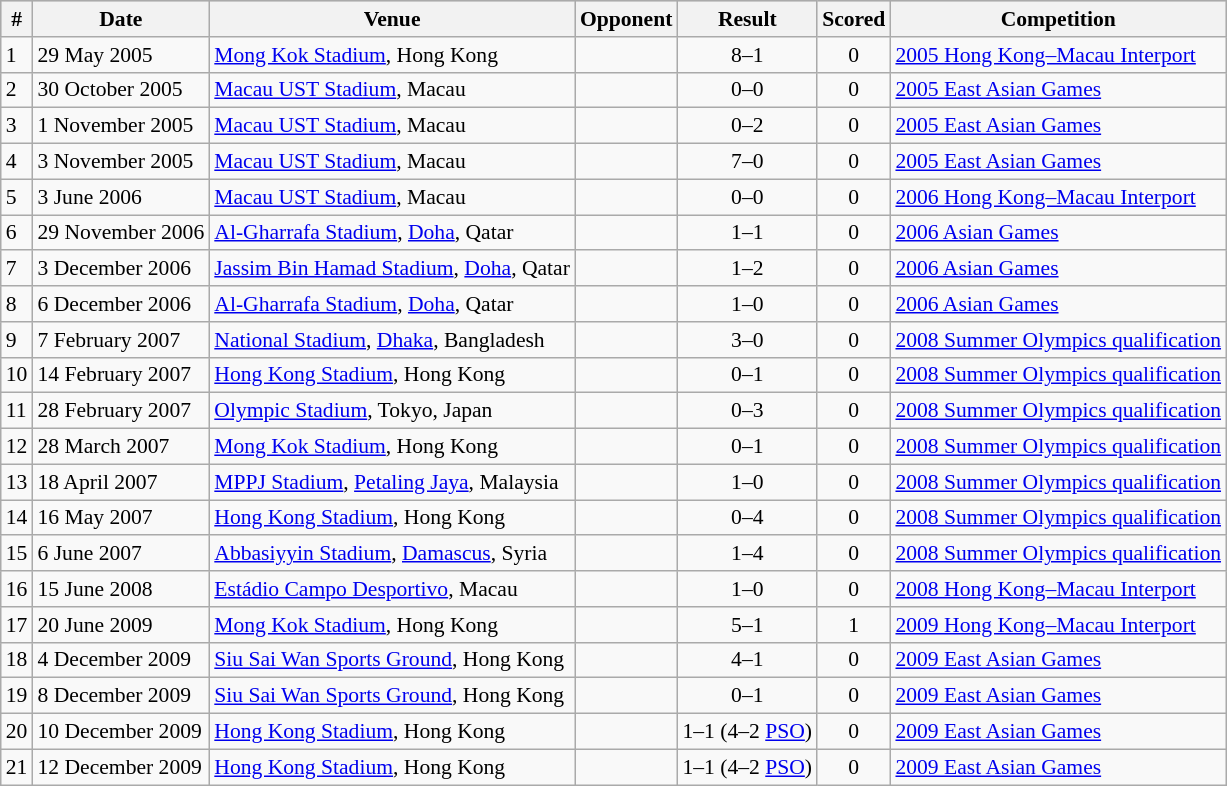<table class="wikitable" style="font-size:90%; text-align: left;">
<tr bgcolor="#CCCCCC" align="center">
<th>#</th>
<th>Date</th>
<th>Venue</th>
<th>Opponent</th>
<th>Result</th>
<th>Scored</th>
<th>Competition</th>
</tr>
<tr>
<td>1</td>
<td>29 May 2005</td>
<td><a href='#'>Mong Kok Stadium</a>, Hong Kong</td>
<td></td>
<td align="center">8–1</td>
<td align="center">0</td>
<td><a href='#'>2005 Hong Kong–Macau Interport</a></td>
</tr>
<tr>
<td>2</td>
<td>30 October 2005</td>
<td><a href='#'>Macau UST Stadium</a>, Macau</td>
<td></td>
<td align="center">0–0</td>
<td align="center">0</td>
<td><a href='#'>2005 East Asian Games</a></td>
</tr>
<tr>
<td>3</td>
<td>1 November 2005</td>
<td><a href='#'>Macau UST Stadium</a>, Macau</td>
<td></td>
<td align="center">0–2</td>
<td align="center">0</td>
<td><a href='#'>2005 East Asian Games</a></td>
</tr>
<tr>
<td>4</td>
<td>3 November 2005</td>
<td><a href='#'>Macau UST Stadium</a>, Macau</td>
<td></td>
<td align="center">7–0</td>
<td align="center">0</td>
<td><a href='#'>2005 East Asian Games</a></td>
</tr>
<tr>
<td>5</td>
<td>3 June 2006</td>
<td><a href='#'>Macau UST Stadium</a>, Macau</td>
<td></td>
<td align="center">0–0</td>
<td align="center">0</td>
<td><a href='#'>2006 Hong Kong–Macau Interport</a></td>
</tr>
<tr>
<td>6</td>
<td>29 November 2006</td>
<td><a href='#'>Al-Gharrafa Stadium</a>, <a href='#'>Doha</a>, Qatar</td>
<td></td>
<td align="center">1–1</td>
<td align="center">0</td>
<td><a href='#'>2006 Asian Games</a></td>
</tr>
<tr>
<td>7</td>
<td>3 December 2006</td>
<td><a href='#'>Jassim Bin Hamad Stadium</a>, <a href='#'>Doha</a>, Qatar</td>
<td></td>
<td align="center">1–2</td>
<td align="center">0</td>
<td><a href='#'>2006 Asian Games</a></td>
</tr>
<tr>
<td>8</td>
<td>6 December 2006</td>
<td><a href='#'>Al-Gharrafa Stadium</a>, <a href='#'>Doha</a>, Qatar</td>
<td></td>
<td align="center">1–0</td>
<td align="center">0</td>
<td><a href='#'>2006 Asian Games</a></td>
</tr>
<tr>
<td>9</td>
<td>7 February 2007</td>
<td><a href='#'>National Stadium</a>, <a href='#'>Dhaka</a>, Bangladesh</td>
<td></td>
<td align="center">3–0</td>
<td align="center">0</td>
<td><a href='#'>2008 Summer Olympics qualification</a></td>
</tr>
<tr>
<td>10</td>
<td>14 February 2007</td>
<td><a href='#'>Hong Kong Stadium</a>, Hong Kong</td>
<td></td>
<td align="center">0–1</td>
<td align="center">0</td>
<td><a href='#'>2008 Summer Olympics qualification</a></td>
</tr>
<tr>
<td>11</td>
<td>28 February 2007</td>
<td><a href='#'>Olympic Stadium</a>, Tokyo, Japan</td>
<td></td>
<td align="center">0–3</td>
<td align="center">0</td>
<td><a href='#'>2008 Summer Olympics qualification</a></td>
</tr>
<tr>
<td>12</td>
<td>28 March 2007</td>
<td><a href='#'>Mong Kok Stadium</a>, Hong Kong</td>
<td></td>
<td align="center">0–1</td>
<td align="center">0</td>
<td><a href='#'>2008 Summer Olympics qualification</a></td>
</tr>
<tr>
<td>13</td>
<td>18 April 2007</td>
<td><a href='#'>MPPJ Stadium</a>, <a href='#'>Petaling Jaya</a>, Malaysia</td>
<td></td>
<td align="center">1–0</td>
<td align="center">0</td>
<td><a href='#'>2008 Summer Olympics qualification</a></td>
</tr>
<tr>
<td>14</td>
<td>16 May 2007</td>
<td><a href='#'>Hong Kong Stadium</a>, Hong Kong</td>
<td></td>
<td align="center">0–4</td>
<td align="center">0</td>
<td><a href='#'>2008 Summer Olympics qualification</a></td>
</tr>
<tr>
<td>15</td>
<td>6 June 2007</td>
<td><a href='#'>Abbasiyyin Stadium</a>, <a href='#'>Damascus</a>, Syria</td>
<td></td>
<td align="center">1–4</td>
<td align="center">0</td>
<td><a href='#'>2008 Summer Olympics qualification</a></td>
</tr>
<tr>
<td>16</td>
<td>15 June 2008</td>
<td><a href='#'>Estádio Campo Desportivo</a>, Macau</td>
<td></td>
<td align="center">1–0</td>
<td align="center">0</td>
<td><a href='#'>2008 Hong Kong–Macau Interport</a></td>
</tr>
<tr>
<td>17</td>
<td>20 June 2009</td>
<td><a href='#'>Mong Kok Stadium</a>, Hong Kong</td>
<td></td>
<td align="center">5–1</td>
<td align="center">1</td>
<td><a href='#'>2009 Hong Kong–Macau Interport</a></td>
</tr>
<tr>
<td>18</td>
<td>4 December 2009</td>
<td><a href='#'>Siu Sai Wan Sports Ground</a>, Hong Kong</td>
<td></td>
<td align=center>4–1</td>
<td align=center>0</td>
<td><a href='#'>2009 East Asian Games</a></td>
</tr>
<tr>
<td>19</td>
<td>8 December 2009</td>
<td><a href='#'>Siu Sai Wan Sports Ground</a>, Hong Kong</td>
<td></td>
<td align=center>0–1</td>
<td align=center>0</td>
<td><a href='#'>2009 East Asian Games</a></td>
</tr>
<tr>
<td>20</td>
<td>10 December 2009</td>
<td><a href='#'>Hong Kong Stadium</a>, Hong Kong</td>
<td></td>
<td align=center>1–1 (4–2 <a href='#'>PSO</a>)</td>
<td align=center>0</td>
<td><a href='#'>2009 East Asian Games</a></td>
</tr>
<tr>
<td>21</td>
<td>12 December 2009</td>
<td><a href='#'>Hong Kong Stadium</a>, Hong Kong</td>
<td></td>
<td align=center>1–1 (4–2 <a href='#'>PSO</a>)</td>
<td align=center>0</td>
<td><a href='#'>2009 East Asian Games</a></td>
</tr>
</table>
